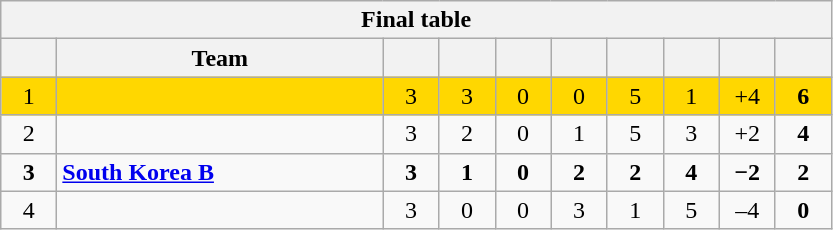<table class="wikitable" style="text-align: center;">
<tr>
<th colspan="10">Final table</th>
</tr>
<tr>
<th width=30></th>
<th width="210">Team</th>
<th width=30></th>
<th width=30></th>
<th width=30></th>
<th width=30></th>
<th width=30></th>
<th width=30></th>
<th width=30></th>
<th width=30></th>
</tr>
<tr bgcolor="gold">
<td>1</td>
<td style="text-align:left"></td>
<td>3</td>
<td>3</td>
<td>0</td>
<td>0</td>
<td>5</td>
<td>1</td>
<td>+4</td>
<td><strong>6</strong></td>
</tr>
<tr>
<td>2</td>
<td style="text-align:left"></td>
<td>3</td>
<td>2</td>
<td>0</td>
<td>1</td>
<td>5</td>
<td>3</td>
<td>+2</td>
<td><strong>4</strong></td>
</tr>
<tr>
<td><strong>3</strong></td>
<td style="text-align:left"><strong> <a href='#'>South Korea B</a></strong></td>
<td><strong>3</strong></td>
<td><strong>1</strong></td>
<td><strong>0</strong></td>
<td><strong>2</strong></td>
<td><strong>2</strong></td>
<td><strong>4</strong></td>
<td><strong>−2</strong></td>
<td><strong>2</strong></td>
</tr>
<tr>
<td>4</td>
<td style="text-align:left"></td>
<td>3</td>
<td>0</td>
<td>0</td>
<td>3</td>
<td>1</td>
<td>5</td>
<td>–4</td>
<td><strong>0</strong></td>
</tr>
</table>
